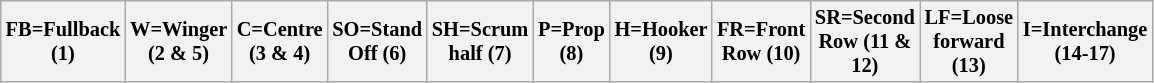<table class="wikitable"  style="font-size:85%; width:60%;">
<tr>
<th>FB=Fullback (1)</th>
<th>W=Winger (2 & 5)</th>
<th>C=Centre (3 & 4)</th>
<th>SO=Stand Off (6)</th>
<th>SH=Scrum half (7)</th>
<th>P=Prop (8)</th>
<th>H=Hooker (9)</th>
<th>FR=Front Row (10)</th>
<th>SR=Second Row (11 & 12)</th>
<th>LF=Loose forward (13)</th>
<th>I=Interchange (14-17)</th>
</tr>
</table>
